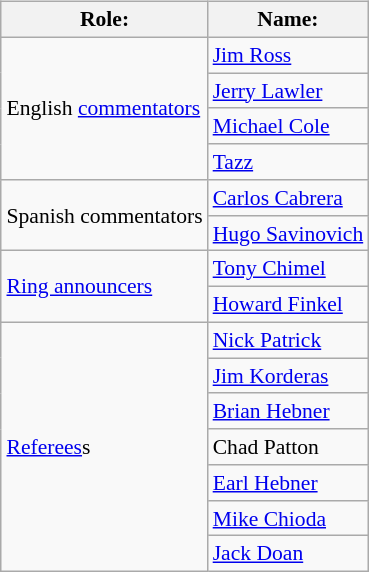<table class=wikitable style="font-size:90%; margin: 0.5em 0 0.5em 1em; float: right; clear: right;">
<tr>
<th>Role:</th>
<th>Name:</th>
</tr>
<tr>
<td rowspan=4>English <a href='#'>commentators</a></td>
<td><a href='#'>Jim Ross</a> </td>
</tr>
<tr>
<td><a href='#'>Jerry Lawler</a> </td>
</tr>
<tr>
<td><a href='#'>Michael Cole</a> </td>
</tr>
<tr>
<td><a href='#'>Tazz</a> </td>
</tr>
<tr>
<td rowspan=2>Spanish commentators</td>
<td><a href='#'>Carlos Cabrera</a></td>
</tr>
<tr>
<td><a href='#'>Hugo Savinovich</a></td>
</tr>
<tr>
<td rowspan=2><a href='#'>Ring announcers</a></td>
<td><a href='#'>Tony Chimel</a> </td>
</tr>
<tr>
<td><a href='#'>Howard Finkel</a> </td>
</tr>
<tr>
<td rowspan=7><a href='#'>Referees</a>s</td>
<td><a href='#'>Nick Patrick</a> </td>
</tr>
<tr>
<td><a href='#'>Jim Korderas</a> </td>
</tr>
<tr>
<td><a href='#'>Brian Hebner</a> </td>
</tr>
<tr>
<td>Chad Patton </td>
</tr>
<tr>
<td><a href='#'>Earl Hebner</a> </td>
</tr>
<tr>
<td><a href='#'>Mike Chioda</a> </td>
</tr>
<tr>
<td><a href='#'>Jack Doan</a> </td>
</tr>
</table>
